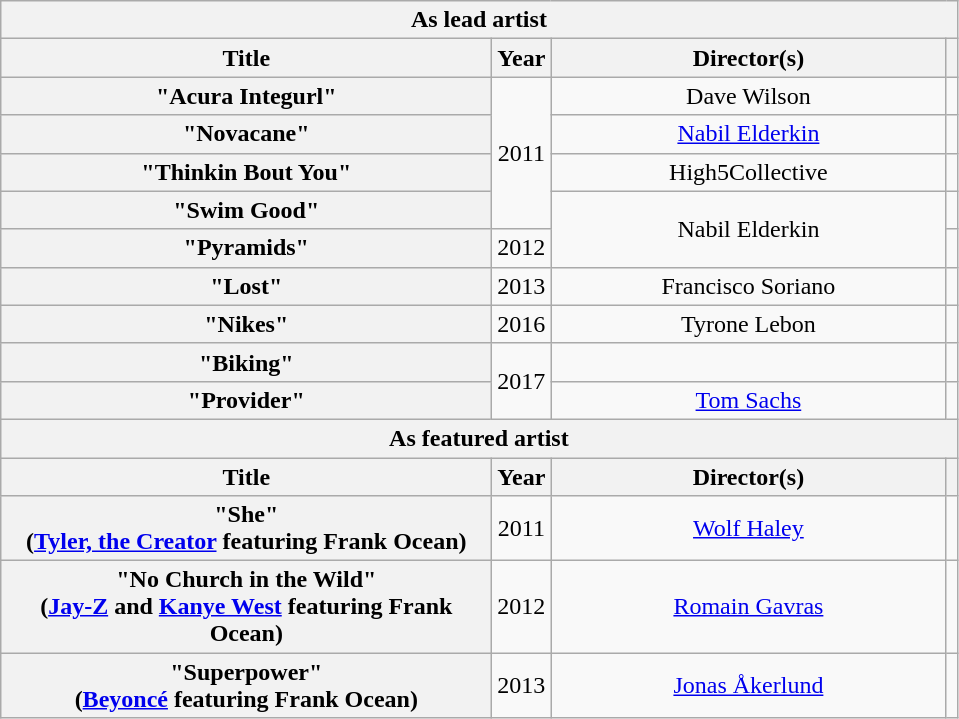<table class="wikitable plainrowheaders" style="text-align:center;">
<tr>
<th scope="col" colspan="4">As lead artist</th>
</tr>
<tr>
<th scope="col" style="width:20em;">Title</th>
<th scope="col">Year</th>
<th scope="col" style="width:12em;">Director(s)</th>
<th scope="col"></th>
</tr>
<tr>
<th scope="row">"Acura Integurl"</th>
<td rowspan="4">2011</td>
<td>Dave Wilson</td>
<td></td>
</tr>
<tr>
<th scope="row">"Novacane"</th>
<td><a href='#'>Nabil Elderkin</a></td>
<td></td>
</tr>
<tr>
<th scope="row">"Thinkin Bout You"</th>
<td>High5Collective</td>
<td></td>
</tr>
<tr>
<th scope="row">"Swim Good"</th>
<td rowspan="2">Nabil Elderkin</td>
<td></td>
</tr>
<tr>
<th scope="row">"Pyramids"</th>
<td>2012</td>
<td></td>
</tr>
<tr>
<th scope="row">"Lost"</th>
<td>2013</td>
<td>Francisco Soriano</td>
<td></td>
</tr>
<tr>
<th scope="row">"Nikes"</th>
<td>2016</td>
<td>Tyrone Lebon</td>
<td></td>
</tr>
<tr>
<th scope="row">"Biking"</th>
<td rowspan="2">2017</td>
<td></td>
<td></td>
</tr>
<tr>
<th scope="row">"Provider"</th>
<td><a href='#'>Tom Sachs</a></td>
<td></td>
</tr>
<tr>
<th scope="col" colspan="4">As featured artist</th>
</tr>
<tr>
<th scope="col" style="width:18em;">Title</th>
<th scope="col">Year</th>
<th scope="col" style="width:16em;">Director(s)</th>
<th scope="col"></th>
</tr>
<tr>
<th scope="row">"She"<br><span>(<a href='#'>Tyler, the Creator</a> featuring Frank Ocean)</span></th>
<td>2011</td>
<td><a href='#'>Wolf Haley</a></td>
<td></td>
</tr>
<tr>
<th scope="row">"No Church in the Wild"<br><span>(<a href='#'>Jay-Z</a> and <a href='#'>Kanye West</a> featuring Frank Ocean)</span></th>
<td>2012</td>
<td><a href='#'>Romain Gavras</a></td>
<td></td>
</tr>
<tr>
<th scope = "row">"Superpower" <br><span>(<a href='#'>Beyoncé</a> featuring Frank Ocean)</span></th>
<td>2013</td>
<td><a href='#'>Jonas Åkerlund</a></td>
<td></td>
</tr>
</table>
